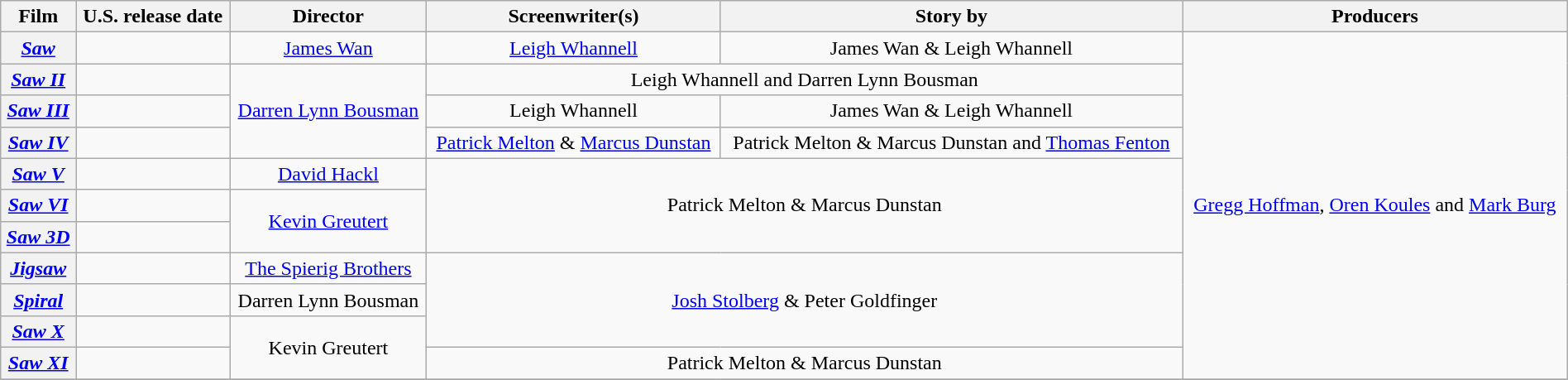<table class="wikitable plainrowheaders" style="text-align:center; margin=auto; width:100%;">
<tr>
<th scope="col">Film</th>
<th scope="col">U.S. release date</th>
<th scope="col">Director</th>
<th scope="col">Screenwriter(s)</th>
<th scope="col">Story by</th>
<th scope="col">Producers</th>
</tr>
<tr>
<th scope="row"><em><a href='#'>Saw</a></em></th>
<td style="text-align:left"></td>
<td><a href='#'>James Wan</a></td>
<td><a href='#'>Leigh Whannell</a></td>
<td>James Wan & Leigh Whannell</td>
<td rowspan="11"><a href='#'>Gregg Hoffman</a>, <a href='#'>Oren Koules</a> and <a href='#'>Mark Burg</a></td>
</tr>
<tr>
<th scope="row"><em><a href='#'>Saw II</a></em></th>
<td style="text-align:left"></td>
<td rowspan="3"><a href='#'>Darren Lynn Bousman</a></td>
<td colspan="2">Leigh Whannell and Darren Lynn Bousman</td>
</tr>
<tr>
<th scope="row"><em><a href='#'>Saw III</a></em></th>
<td style="text-align:left"></td>
<td>Leigh Whannell</td>
<td>James Wan & Leigh Whannell</td>
</tr>
<tr>
<th scope="row"><em><a href='#'>Saw IV</a></em></th>
<td style="text-align:left"></td>
<td><a href='#'>Patrick Melton</a> & <a href='#'>Marcus Dunstan</a></td>
<td>Patrick Melton & Marcus Dunstan and <a href='#'>Thomas Fenton</a></td>
</tr>
<tr>
<th scope="row"><em><a href='#'>Saw V</a></em></th>
<td style="text-align:left"></td>
<td><a href='#'>David Hackl</a></td>
<td colspan="2" rowspan="3">Patrick Melton & Marcus Dunstan</td>
</tr>
<tr>
<th scope="row"><em><a href='#'>Saw VI</a></em></th>
<td style="text-align:left"></td>
<td rowspan="2"><a href='#'>Kevin Greutert</a></td>
</tr>
<tr>
<th scope="row"><em><a href='#'>Saw 3D</a></em></th>
<td style="text-align:left"></td>
</tr>
<tr>
<th scope="row"><em><a href='#'>Jigsaw</a></em></th>
<td style="text-align:left"></td>
<td><a href='#'>The Spierig Brothers</a></td>
<td colspan="2" rowspan="3"><a href='#'>Josh Stolberg</a> & Peter Goldfinger</td>
</tr>
<tr>
<th scope="row"><em><a href='#'>Spiral</a></em></th>
<td style="text-align:left"></td>
<td>Darren Lynn Bousman</td>
</tr>
<tr>
<th scope="row"><em><a href='#'>Saw X</a></em></th>
<td style="text-align:left"></td>
<td rowspan="2">Kevin Greutert</td>
</tr>
<tr>
<th scope="row"><em><a href='#'>Saw XI</a></em></th>
<td></td>
<td colspan="2">Patrick Melton & Marcus Dunstan</td>
</tr>
<tr>
</tr>
</table>
